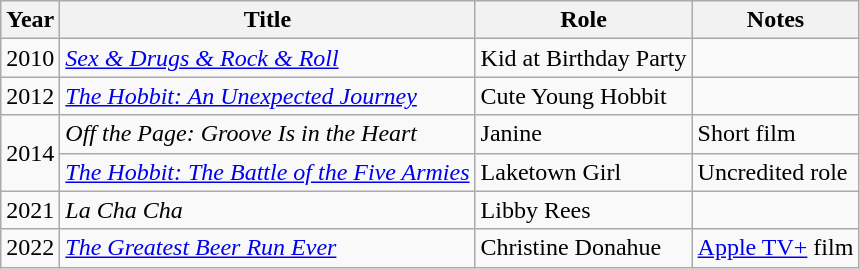<table class="wikitable sortable">
<tr>
<th>Year</th>
<th>Title</th>
<th>Role</th>
<th class="unsortable">Notes</th>
</tr>
<tr>
<td>2010</td>
<td><em><a href='#'>Sex & Drugs & Rock & Roll</a></em></td>
<td>Kid at Birthday Party</td>
<td></td>
</tr>
<tr>
<td>2012</td>
<td><em><a href='#'>The Hobbit: An Unexpected Journey</a></em></td>
<td>Cute Young Hobbit</td>
<td></td>
</tr>
<tr>
<td rowspan="2">2014</td>
<td><em>Off the Page: Groove Is in the Heart</em></td>
<td>Janine</td>
<td>Short film</td>
</tr>
<tr>
<td><em><a href='#'>The Hobbit: The Battle of the Five Armies</a></em></td>
<td>Laketown Girl</td>
<td>Uncredited role</td>
</tr>
<tr>
<td>2021</td>
<td><em>La Cha Cha</em></td>
<td>Libby Rees</td>
<td></td>
</tr>
<tr>
<td>2022</td>
<td><em><a href='#'>The Greatest Beer Run Ever</a></em></td>
<td>Christine Donahue</td>
<td><a href='#'>Apple TV+</a> film</td>
</tr>
</table>
